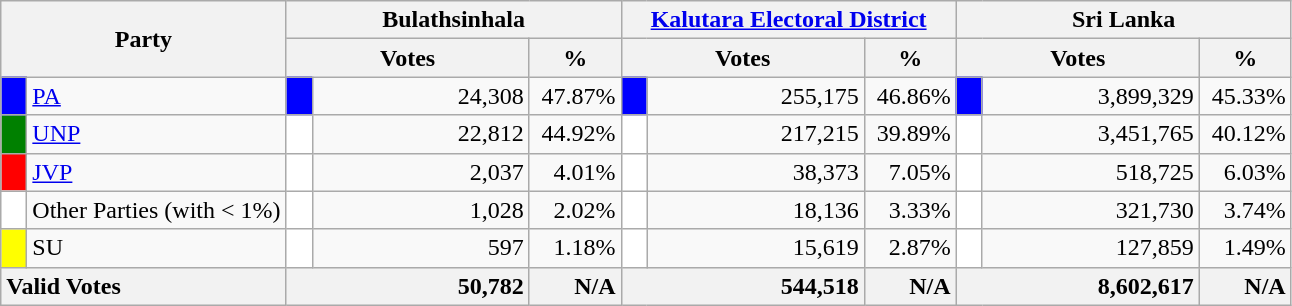<table class="wikitable">
<tr>
<th colspan="2" width="144px"rowspan="2">Party</th>
<th colspan="3" width="216px">Bulathsinhala</th>
<th colspan="3" width="216px"><a href='#'>Kalutara Electoral District</a></th>
<th colspan="3" width="216px">Sri Lanka</th>
</tr>
<tr>
<th colspan="2" width="144px">Votes</th>
<th>%</th>
<th colspan="2" width="144px">Votes</th>
<th>%</th>
<th colspan="2" width="144px">Votes</th>
<th>%</th>
</tr>
<tr>
<td style="background-color:blue;" width="10px"></td>
<td style="text-align:left;"><a href='#'>PA</a></td>
<td style="background-color:blue;" width="10px"></td>
<td style="text-align:right;">24,308</td>
<td style="text-align:right;">47.87%</td>
<td style="background-color:blue;" width="10px"></td>
<td style="text-align:right;">255,175</td>
<td style="text-align:right;">46.86%</td>
<td style="background-color:blue;" width="10px"></td>
<td style="text-align:right;">3,899,329</td>
<td style="text-align:right;">45.33%</td>
</tr>
<tr>
<td style="background-color:green;" width="10px"></td>
<td style="text-align:left;"><a href='#'>UNP</a></td>
<td style="background-color:white;" width="10px"></td>
<td style="text-align:right;">22,812</td>
<td style="text-align:right;">44.92%</td>
<td style="background-color:white;" width="10px"></td>
<td style="text-align:right;">217,215</td>
<td style="text-align:right;">39.89%</td>
<td style="background-color:white;" width="10px"></td>
<td style="text-align:right;">3,451,765</td>
<td style="text-align:right;">40.12%</td>
</tr>
<tr>
<td style="background-color:red;" width="10px"></td>
<td style="text-align:left;"><a href='#'>JVP</a></td>
<td style="background-color:white;" width="10px"></td>
<td style="text-align:right;">2,037</td>
<td style="text-align:right;">4.01%</td>
<td style="background-color:white;" width="10px"></td>
<td style="text-align:right;">38,373</td>
<td style="text-align:right;">7.05%</td>
<td style="background-color:white;" width="10px"></td>
<td style="text-align:right;">518,725</td>
<td style="text-align:right;">6.03%</td>
</tr>
<tr>
<td style="background-color:white;" width="10px"></td>
<td style="text-align:left;">Other Parties (with < 1%)</td>
<td style="background-color:white;" width="10px"></td>
<td style="text-align:right;">1,028</td>
<td style="text-align:right;">2.02%</td>
<td style="background-color:white;" width="10px"></td>
<td style="text-align:right;">18,136</td>
<td style="text-align:right;">3.33%</td>
<td style="background-color:white;" width="10px"></td>
<td style="text-align:right;">321,730</td>
<td style="text-align:right;">3.74%</td>
</tr>
<tr>
<td style="background-color:yellow;" width="10px"></td>
<td style="text-align:left;">SU</td>
<td style="background-color:white;" width="10px"></td>
<td style="text-align:right;">597</td>
<td style="text-align:right;">1.18%</td>
<td style="background-color:white;" width="10px"></td>
<td style="text-align:right;">15,619</td>
<td style="text-align:right;">2.87%</td>
<td style="background-color:white;" width="10px"></td>
<td style="text-align:right;">127,859</td>
<td style="text-align:right;">1.49%</td>
</tr>
<tr>
<th colspan="2" width="144px"style="text-align:left;">Valid Votes</th>
<th style="text-align:right;"colspan="2" width="144px">50,782</th>
<th style="text-align:right;">N/A</th>
<th style="text-align:right;"colspan="2" width="144px">544,518</th>
<th style="text-align:right;">N/A</th>
<th style="text-align:right;"colspan="2" width="144px">8,602,617</th>
<th style="text-align:right;">N/A</th>
</tr>
</table>
